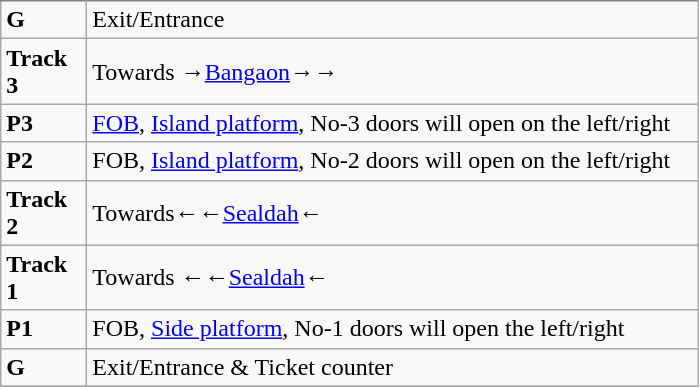<table class="wikitable sortable mw-collapsible" border="0" cellspacing="0" cellpadding="3" table>
<tr>
<td style="border-top:solid 1px gray;" width=50 valign=top><strong>G</strong></td>
<td style="border-top:solid 1px gray;" width="400" valign="top">Exit/Entrance</td>
</tr>
<tr>
<td><strong>Track 3</strong></td>
<td>Towards →<a href='#'>Bangaon</a>→→</td>
</tr>
<tr>
<td><strong>P3</strong></td>
<td><a href='#'>FOB</a>, <a href='#'>Island platform</a>, No-3 doors will open on the left/right</td>
</tr>
<tr>
<td><strong>P2</strong></td>
<td>FOB, <a href='#'>Island platform</a>, No-2 doors will open on the left/right</td>
</tr>
<tr>
<td><strong>Track 2</strong></td>
<td>Towards←←<a href='#'>Sealdah</a>←</td>
</tr>
<tr>
<td><strong>Track      1</strong></td>
<td>Towards ←←<a href='#'>Sealdah</a>←</td>
</tr>
<tr>
<td><strong>P1</strong></td>
<td>FOB, <a href='#'>Side platform</a>, No-1 doors will open the left/right</td>
</tr>
<tr>
<td><strong>G</strong></td>
<td>Exit/Entrance & Ticket counter</td>
</tr>
<tr>
</tr>
</table>
